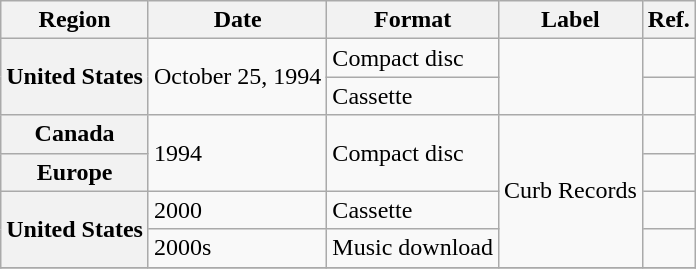<table class="wikitable plainrowheaders">
<tr>
<th scope="col">Region</th>
<th scope="col">Date</th>
<th scope="col">Format</th>
<th scope="col">Label</th>
<th scope="col">Ref.</th>
</tr>
<tr>
<th scope="row" rowspan="2">United States</th>
<td rowspan="2">October 25, 1994</td>
<td>Compact disc</td>
<td rowspan="2"></td>
<td></td>
</tr>
<tr>
<td>Cassette</td>
<td></td>
</tr>
<tr>
<th scope="row">Canada</th>
<td rowspan="2">1994</td>
<td rowspan="2">Compact disc</td>
<td rowspan="4">Curb Records</td>
<td></td>
</tr>
<tr>
<th scope="row">Europe</th>
<td></td>
</tr>
<tr>
<th scope="row" rowspan="2">United States</th>
<td>2000</td>
<td>Cassette</td>
<td></td>
</tr>
<tr>
<td>2000s</td>
<td>Music download</td>
<td></td>
</tr>
<tr>
</tr>
</table>
